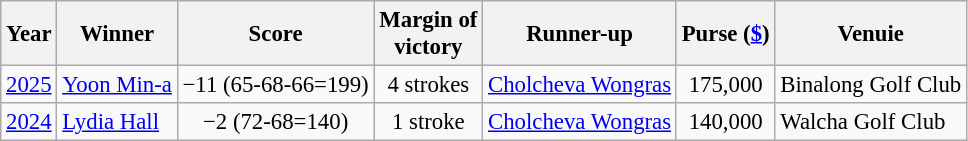<table class=wikitable style="font-size:95%">
<tr>
<th>Year</th>
<th>Winner</th>
<th>Score</th>
<th>Margin of<br>victory</th>
<th>Runner-up</th>
<th>Purse (<a href='#'>$</a>)</th>
<th>Venuie</th>
</tr>
<tr>
<td><a href='#'>2025</a></td>
<td> <a href='#'>Yoon Min-a</a></td>
<td align=center>−11 (65-68-66=199)</td>
<td align=center>4 strokes</td>
<td> <a href='#'>Cholcheva Wongras</a></td>
<td align=center>175,000</td>
<td>Binalong Golf Club</td>
</tr>
<tr>
<td><a href='#'>2024</a></td>
<td> <a href='#'>Lydia Hall</a></td>
<td align=center>−2 (72-68=140)</td>
<td align=center>1 stroke</td>
<td> <a href='#'>Cholcheva Wongras</a></td>
<td align=center>140,000</td>
<td>Walcha Golf Club</td>
</tr>
</table>
